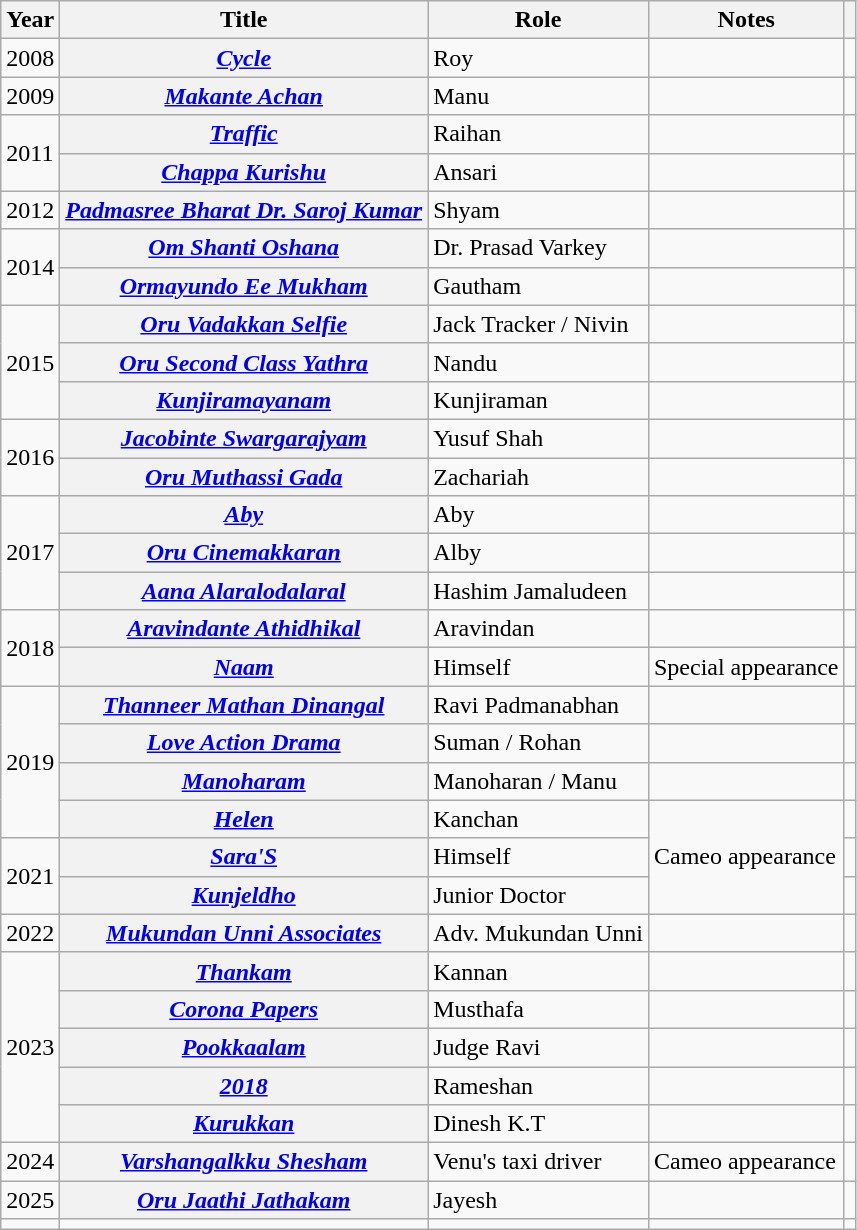<table class="wikitable plainrowheaders sortable">
<tr>
<th scope="col">Year</th>
<th scope="col">Title</th>
<th scope="col">Role</th>
<th class="unsortable" scope="col">Notes</th>
<th class="unsortable" scope="col"></th>
</tr>
<tr>
<td>2008</td>
<th scope="row"><em><a href='#'>Cycle</a></em></th>
<td>Roy</td>
<td></td>
<td></td>
</tr>
<tr>
<td>2009</td>
<th scope="row"><em><a href='#'>Makante Achan</a></em></th>
<td>Manu</td>
<td></td>
<td></td>
</tr>
<tr>
<td rowspan="2">2011</td>
<th scope="row"><em><a href='#'>Traffic</a></em></th>
<td>Raihan</td>
<td></td>
<td></td>
</tr>
<tr>
<th scope="row"><em><a href='#'>Chappa Kurishu</a></em></th>
<td>Ansari</td>
<td></td>
<td></td>
</tr>
<tr>
<td>2012</td>
<th scope="row"><em><a href='#'>Padmasree Bharat Dr. Saroj Kumar</a></em></th>
<td>Shyam</td>
<td></td>
<td></td>
</tr>
<tr>
<td rowspan="2">2014</td>
<th scope="row"><em><a href='#'>Om Shanti Oshana</a></em></th>
<td>Dr. Prasad Varkey</td>
<td></td>
<td></td>
</tr>
<tr>
<th scope="row"><em><a href='#'>Ormayundo Ee Mukham</a></em></th>
<td>Gautham</td>
<td></td>
<td></td>
</tr>
<tr>
<td rowspan="3">2015</td>
<th scope="row"><em><a href='#'>Oru Vadakkan Selfie</a></em></th>
<td>Jack Tracker / Nivin</td>
<td></td>
<td></td>
</tr>
<tr>
<th scope="row"><em><a href='#'>Oru Second Class Yathra</a></em></th>
<td>Nandu</td>
<td></td>
<td></td>
</tr>
<tr>
<th scope="row"><em><a href='#'>Kunjiramayanam</a></em></th>
<td>Kunjiraman</td>
<td></td>
<td></td>
</tr>
<tr>
<td rowspan="2">2016</td>
<th scope="row"><em><a href='#'>Jacobinte Swargarajyam</a></em></th>
<td>Yusuf Shah</td>
<td></td>
<td></td>
</tr>
<tr>
<th scope="row"><em><a href='#'>Oru Muthassi Gada</a></em></th>
<td>Zachariah</td>
<td></td>
<td></td>
</tr>
<tr>
<td rowspan="3">2017</td>
<th scope="row"><em><a href='#'>Aby</a></em></th>
<td>Aby</td>
<td></td>
<td></td>
</tr>
<tr>
<th scope="row"><em><a href='#'>Oru Cinemakkaran</a></em></th>
<td>Alby</td>
<td></td>
<td></td>
</tr>
<tr>
<th scope="row"><em><a href='#'>Aana Alaralodalaral</a></em></th>
<td>Hashim Jamaludeen</td>
<td></td>
<td></td>
</tr>
<tr>
<td rowspan="2">2018</td>
<th scope="row"><em><a href='#'>Aravindante Athidhikal</a></em></th>
<td>Aravindan</td>
<td></td>
<td></td>
</tr>
<tr>
<th scope="row"><em><a href='#'>Naam</a></em></th>
<td>Himself</td>
<td>Special appearance</td>
<td></td>
</tr>
<tr>
<td rowspan="4">2019</td>
<th scope="row"><em><a href='#'>Thanneer Mathan Dinangal</a></em></th>
<td>Ravi Padmanabhan</td>
<td></td>
<td></td>
</tr>
<tr>
<th scope="row"><em><a href='#'>Love Action Drama</a></em></th>
<td>Suman / Rohan</td>
<td></td>
<td></td>
</tr>
<tr>
<th scope="row"><em><a href='#'>Manoharam</a></em></th>
<td>Manoharan / Manu</td>
<td></td>
<td></td>
</tr>
<tr>
<th scope="row"><em><a href='#'>Helen</a></em></th>
<td>Kanchan</td>
<td rowspan="3">Cameo appearance</td>
<td></td>
</tr>
<tr>
<td rowspan="2">2021</td>
<th scope="row"><em><a href='#'>Sara'S</a></em></th>
<td>Himself</td>
<td></td>
</tr>
<tr>
<th scope="row"><em><a href='#'>Kunjeldho</a></em></th>
<td>Junior Doctor</td>
<td></td>
</tr>
<tr>
<td>2022</td>
<th scope="row"><em><a href='#'>Mukundan Unni Associates</a></em></th>
<td>Adv. Mukundan Unni</td>
<td></td>
<td></td>
</tr>
<tr>
<td rowspan="5">2023</td>
<th scope="row"><em><a href='#'>Thankam</a></em></th>
<td>Kannan</td>
<td></td>
<td></td>
</tr>
<tr>
<th scope="row"><em><a href='#'>Corona Papers</a></em></th>
<td>Musthafa</td>
<td></td>
<td></td>
</tr>
<tr>
<th scope="row"><em><a href='#'>Pookkaalam</a></em></th>
<td>Judge Ravi</td>
<td></td>
<td></td>
</tr>
<tr>
<th scope="row"><em><a href='#'>2018</a></em></th>
<td>Rameshan</td>
<td></td>
<td></td>
</tr>
<tr>
<th scope="row"><em><a href='#'>Kurukkan</a></em></th>
<td>Dinesh K.T</td>
<td></td>
<td></td>
</tr>
<tr>
<td>2024</td>
<th scope="row"><em><a href='#'>Varshangalkku Shesham</a></em></th>
<td>Venu's taxi driver</td>
<td>Cameo appearance</td>
<td></td>
</tr>
<tr>
<td>2025</td>
<th scope="row"><em><a href='#'>Oru Jaathi Jathakam</a></em></th>
<td>Jayesh</td>
<td></td>
<td></td>
</tr>
<tr>
<td></td>
<td></td>
<td></td>
<td></td>
<td></td>
</tr>
</table>
